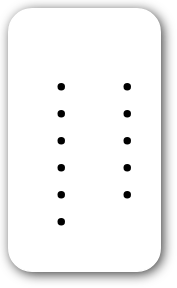<table style=" border-radius:1em; box-shadow: 0.1em 0.1em 0.5em rgba(0,0,0,0.75); background-color: white; border: 1px solid white; padding: 5px;">
<tr style="vertical-align:top;">
<td><br><ul><li></li><li></li><li></li><li></li><li></li><li></li></ul></td>
<td valign="top"><br><ul><li></li><li></li><li></li><li></li><li></li></ul></td>
</tr>
</table>
